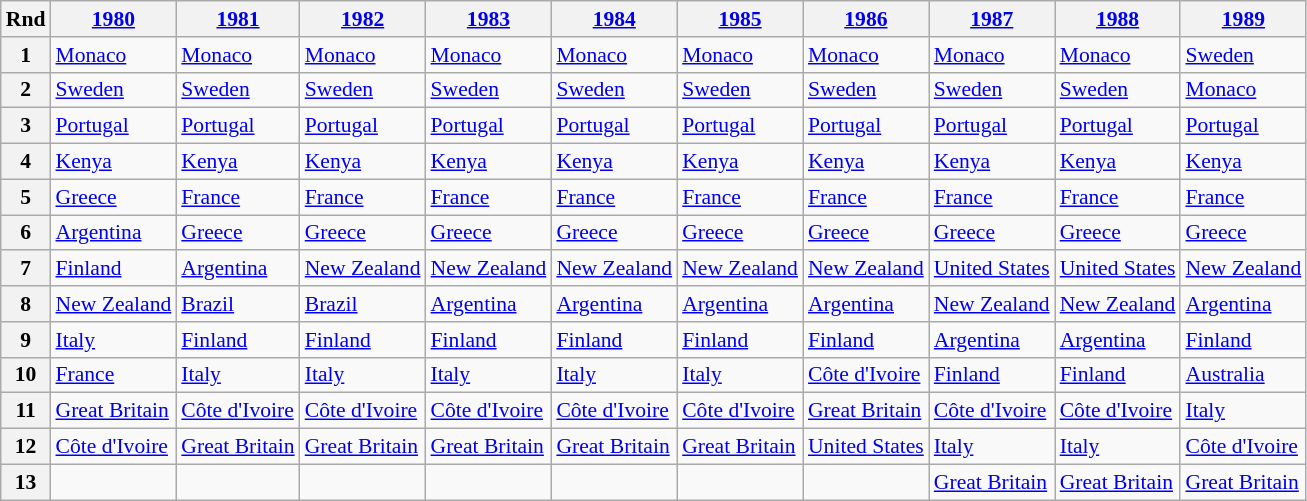<table class="wikitable" style="font-size: 90%; width: auto">
<tr>
<th>Rnd</th>
<th><a href='#'>1980</a></th>
<th><a href='#'>1981</a></th>
<th><a href='#'>1982</a></th>
<th><a href='#'>1983</a></th>
<th><a href='#'>1984</a></th>
<th><a href='#'>1985</a></th>
<th><a href='#'>1986</a></th>
<th><a href='#'>1987</a></th>
<th><a href='#'>1988</a></th>
<th><a href='#'>1989</a></th>
</tr>
<tr>
<th>1</th>
<td> <a href='#'>Monaco</a></td>
<td> <a href='#'>Monaco</a></td>
<td> <a href='#'>Monaco</a></td>
<td> <a href='#'>Monaco</a></td>
<td> <a href='#'>Monaco</a></td>
<td> <a href='#'>Monaco</a></td>
<td> <a href='#'>Monaco</a></td>
<td> <a href='#'>Monaco</a></td>
<td> <a href='#'>Monaco</a></td>
<td> <a href='#'>Sweden</a></td>
</tr>
<tr>
<th>2</th>
<td> <a href='#'>Sweden</a></td>
<td> <a href='#'>Sweden</a></td>
<td> <a href='#'>Sweden</a></td>
<td> <a href='#'>Sweden</a></td>
<td> <a href='#'>Sweden</a></td>
<td> <a href='#'>Sweden</a></td>
<td> <a href='#'>Sweden</a></td>
<td> <a href='#'>Sweden</a></td>
<td> <a href='#'>Sweden</a></td>
<td> <a href='#'>Monaco</a></td>
</tr>
<tr>
<th>3</th>
<td> <a href='#'>Portugal</a></td>
<td> <a href='#'>Portugal</a></td>
<td> <a href='#'>Portugal</a></td>
<td> <a href='#'>Portugal</a></td>
<td> <a href='#'>Portugal</a></td>
<td> <a href='#'>Portugal</a></td>
<td> <a href='#'>Portugal</a></td>
<td> <a href='#'>Portugal</a></td>
<td> <a href='#'>Portugal</a></td>
<td> <a href='#'>Portugal</a></td>
</tr>
<tr>
<th>4</th>
<td> <a href='#'>Kenya</a></td>
<td> <a href='#'>Kenya</a></td>
<td> <a href='#'>Kenya</a></td>
<td> <a href='#'>Kenya</a></td>
<td> <a href='#'>Kenya</a></td>
<td> <a href='#'>Kenya</a></td>
<td> <a href='#'>Kenya</a></td>
<td> <a href='#'>Kenya</a></td>
<td> <a href='#'>Kenya</a></td>
<td> <a href='#'>Kenya</a></td>
</tr>
<tr>
<th>5</th>
<td> <a href='#'>Greece</a></td>
<td> <a href='#'>France</a></td>
<td> <a href='#'>France</a></td>
<td> <a href='#'>France</a></td>
<td> <a href='#'>France</a></td>
<td> <a href='#'>France</a></td>
<td> <a href='#'>France</a></td>
<td> <a href='#'>France</a></td>
<td> <a href='#'>France</a></td>
<td> <a href='#'>France</a></td>
</tr>
<tr>
<th>6</th>
<td> <a href='#'>Argentina</a></td>
<td> <a href='#'>Greece</a></td>
<td> <a href='#'>Greece</a></td>
<td> <a href='#'>Greece</a></td>
<td> <a href='#'>Greece</a></td>
<td> <a href='#'>Greece</a></td>
<td> <a href='#'>Greece</a></td>
<td> <a href='#'>Greece</a></td>
<td> <a href='#'>Greece</a></td>
<td> <a href='#'>Greece</a></td>
</tr>
<tr>
<th>7</th>
<td> <a href='#'>Finland</a></td>
<td> <a href='#'>Argentina</a></td>
<td> <a href='#'>New Zealand</a></td>
<td> <a href='#'>New Zealand</a></td>
<td> <a href='#'>New Zealand</a></td>
<td> <a href='#'>New Zealand</a></td>
<td> <a href='#'>New Zealand</a></td>
<td> <a href='#'>United States</a></td>
<td> <a href='#'>United States</a></td>
<td> <a href='#'>New Zealand</a></td>
</tr>
<tr>
<th>8</th>
<td> <a href='#'>New Zealand</a></td>
<td> <a href='#'>Brazil</a></td>
<td> <a href='#'>Brazil</a></td>
<td> <a href='#'>Argentina</a></td>
<td> <a href='#'>Argentina</a></td>
<td> <a href='#'>Argentina</a></td>
<td> <a href='#'>Argentina</a></td>
<td> <a href='#'>New Zealand</a></td>
<td> <a href='#'>New Zealand</a></td>
<td> <a href='#'>Argentina</a></td>
</tr>
<tr>
<th>9</th>
<td> <a href='#'>Italy</a></td>
<td> <a href='#'>Finland</a></td>
<td> <a href='#'>Finland</a></td>
<td> <a href='#'>Finland</a></td>
<td> <a href='#'>Finland</a></td>
<td> <a href='#'>Finland</a></td>
<td> <a href='#'>Finland</a></td>
<td> <a href='#'>Argentina</a></td>
<td> <a href='#'>Argentina</a></td>
<td> <a href='#'>Finland</a></td>
</tr>
<tr>
<th>10</th>
<td> <a href='#'>France</a></td>
<td> <a href='#'>Italy</a></td>
<td> <a href='#'>Italy</a></td>
<td> <a href='#'>Italy</a></td>
<td> <a href='#'>Italy</a></td>
<td> <a href='#'>Italy</a></td>
<td> <a href='#'>Côte d'Ivoire</a></td>
<td> <a href='#'>Finland</a></td>
<td> <a href='#'>Finland</a></td>
<td> <a href='#'>Australia</a></td>
</tr>
<tr>
<th>11</th>
<td> <a href='#'>Great Britain</a></td>
<td> <a href='#'>Côte d'Ivoire</a></td>
<td> <a href='#'>Côte d'Ivoire</a></td>
<td> <a href='#'>Côte d'Ivoire</a></td>
<td> <a href='#'>Côte d'Ivoire</a></td>
<td> <a href='#'>Côte d'Ivoire</a></td>
<td> <a href='#'>Great Britain</a></td>
<td> <a href='#'>Côte d'Ivoire</a></td>
<td> <a href='#'>Côte d'Ivoire</a></td>
<td> <a href='#'>Italy</a></td>
</tr>
<tr>
<th>12</th>
<td> <a href='#'>Côte d'Ivoire</a></td>
<td> <a href='#'>Great Britain</a></td>
<td> <a href='#'>Great Britain</a></td>
<td> <a href='#'>Great Britain</a></td>
<td> <a href='#'>Great Britain</a></td>
<td> <a href='#'>Great Britain</a></td>
<td> <a href='#'>United States</a></td>
<td> <a href='#'>Italy</a></td>
<td> <a href='#'>Italy</a></td>
<td> <a href='#'>Côte d'Ivoire</a></td>
</tr>
<tr>
<th>13</th>
<td></td>
<td></td>
<td></td>
<td></td>
<td></td>
<td></td>
<td></td>
<td> <a href='#'>Great Britain</a></td>
<td> <a href='#'>Great Britain</a></td>
<td> <a href='#'>Great Britain</a></td>
</tr>
</table>
